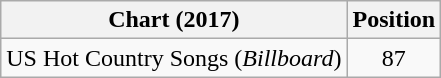<table class="wikitable">
<tr>
<th>Chart (2017)</th>
<th>Position</th>
</tr>
<tr>
<td>US Hot Country Songs (<em>Billboard</em>)</td>
<td align="center">87</td>
</tr>
</table>
